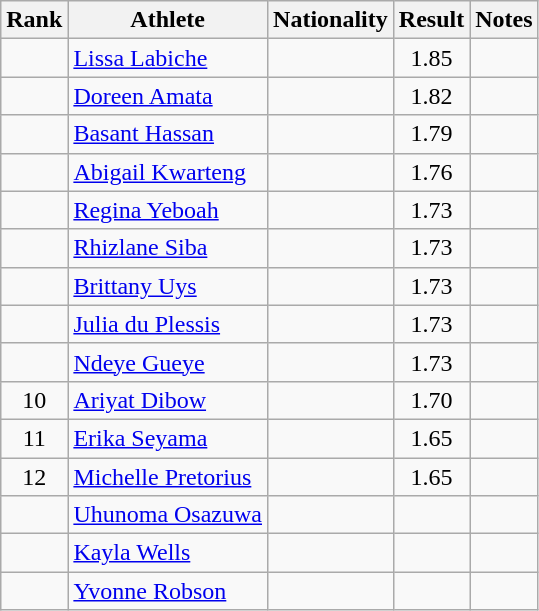<table class="wikitable sortable" style="text-align:center">
<tr>
<th>Rank</th>
<th>Athlete</th>
<th>Nationality</th>
<th>Result</th>
<th>Notes</th>
</tr>
<tr>
<td></td>
<td align="left"><a href='#'>Lissa Labiche</a></td>
<td align=left></td>
<td>1.85</td>
<td></td>
</tr>
<tr>
<td></td>
<td align="left"><a href='#'>Doreen Amata</a></td>
<td align=left></td>
<td>1.82</td>
<td></td>
</tr>
<tr>
<td></td>
<td align="left"><a href='#'>Basant Hassan</a></td>
<td align=left></td>
<td>1.79</td>
<td></td>
</tr>
<tr>
<td></td>
<td align="left"><a href='#'>Abigail Kwarteng</a></td>
<td align=left></td>
<td>1.76</td>
<td></td>
</tr>
<tr>
<td></td>
<td align="left"><a href='#'>Regina Yeboah</a></td>
<td align=left></td>
<td>1.73</td>
<td></td>
</tr>
<tr>
<td></td>
<td align="left"><a href='#'>Rhizlane Siba</a></td>
<td align=left></td>
<td>1.73</td>
<td></td>
</tr>
<tr>
<td></td>
<td align="left"><a href='#'>Brittany Uys</a></td>
<td align=left></td>
<td>1.73</td>
<td></td>
</tr>
<tr>
<td></td>
<td align="left"><a href='#'>Julia du Plessis</a></td>
<td align=left></td>
<td>1.73</td>
<td></td>
</tr>
<tr>
<td></td>
<td align="left"><a href='#'>Ndeye Gueye</a></td>
<td align=left></td>
<td>1.73</td>
<td></td>
</tr>
<tr>
<td>10</td>
<td align="left"><a href='#'>Ariyat Dibow</a></td>
<td align=left></td>
<td>1.70</td>
<td></td>
</tr>
<tr>
<td>11</td>
<td align="left"><a href='#'>Erika Seyama</a></td>
<td align=left></td>
<td>1.65</td>
<td></td>
</tr>
<tr>
<td>12</td>
<td align="left"><a href='#'>Michelle Pretorius</a></td>
<td align=left></td>
<td>1.65</td>
<td></td>
</tr>
<tr>
<td></td>
<td align="left"><a href='#'>Uhunoma Osazuwa</a></td>
<td align=left></td>
<td></td>
<td></td>
</tr>
<tr>
<td></td>
<td align="left"><a href='#'>Kayla Wells</a></td>
<td align=left></td>
<td></td>
<td></td>
</tr>
<tr>
<td></td>
<td align="left"><a href='#'>Yvonne Robson</a></td>
<td align=left></td>
<td></td>
<td></td>
</tr>
</table>
